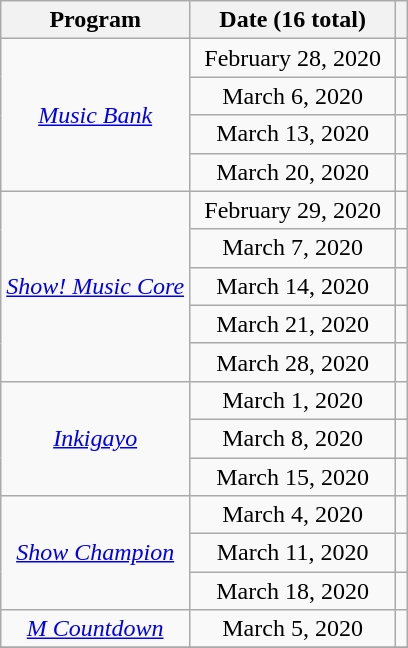<table class="sortable wikitable" style="text-align:center;">
<tr>
<th>Program</th>
<th width="130">Date (16 total)</th>
<th class="unsortable"></th>
</tr>
<tr>
<td rowspan="4"><em><a href='#'>Music Bank</a></em></td>
<td>February 28, 2020</td>
<td></td>
</tr>
<tr>
<td>March 6, 2020</td>
<td></td>
</tr>
<tr>
<td>March 13, 2020</td>
<td></td>
</tr>
<tr>
<td>March 20, 2020</td>
<td></td>
</tr>
<tr>
<td rowspan="5"><em><a href='#'>Show! Music Core</a></em></td>
<td>February 29, 2020</td>
<td></td>
</tr>
<tr>
<td>March 7, 2020</td>
<td></td>
</tr>
<tr>
<td>March 14, 2020</td>
<td></td>
</tr>
<tr>
<td>March 21, 2020</td>
<td></td>
</tr>
<tr>
<td>March 28, 2020</td>
<td></td>
</tr>
<tr>
<td rowspan="3"><em><a href='#'>Inkigayo</a></em></td>
<td>March 1, 2020</td>
<td></td>
</tr>
<tr>
<td>March 8, 2020</td>
<td></td>
</tr>
<tr>
<td>March 15, 2020</td>
<td></td>
</tr>
<tr>
<td rowspan="3"><em><a href='#'>Show Champion</a></em></td>
<td>March 4, 2020</td>
<td></td>
</tr>
<tr>
<td>March 11, 2020</td>
<td></td>
</tr>
<tr>
<td>March 18, 2020</td>
<td></td>
</tr>
<tr>
<td><em><a href='#'>M Countdown</a></em></td>
<td>March 5, 2020</td>
<td></td>
</tr>
<tr>
</tr>
</table>
